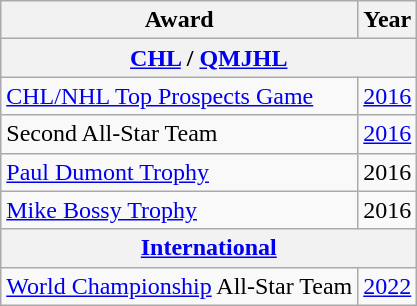<table class="wikitable">
<tr>
<th>Award</th>
<th>Year</th>
</tr>
<tr>
<th colspan="2"><a href='#'>CHL</a> / <a href='#'>QMJHL</a></th>
</tr>
<tr>
<td><a href='#'>CHL/NHL Top Prospects Game</a></td>
<td><a href='#'>2016</a></td>
</tr>
<tr>
<td>Second All-Star Team</td>
<td><a href='#'>2016</a></td>
</tr>
<tr>
<td><a href='#'>Paul Dumont Trophy</a></td>
<td>2016</td>
</tr>
<tr>
<td><a href='#'>Mike Bossy Trophy</a></td>
<td>2016</td>
</tr>
<tr>
<th colspan="2"><a href='#'>International</a></th>
</tr>
<tr>
<td><a href='#'>World Championship</a> All-Star Team</td>
<td><a href='#'>2022</a></td>
</tr>
</table>
